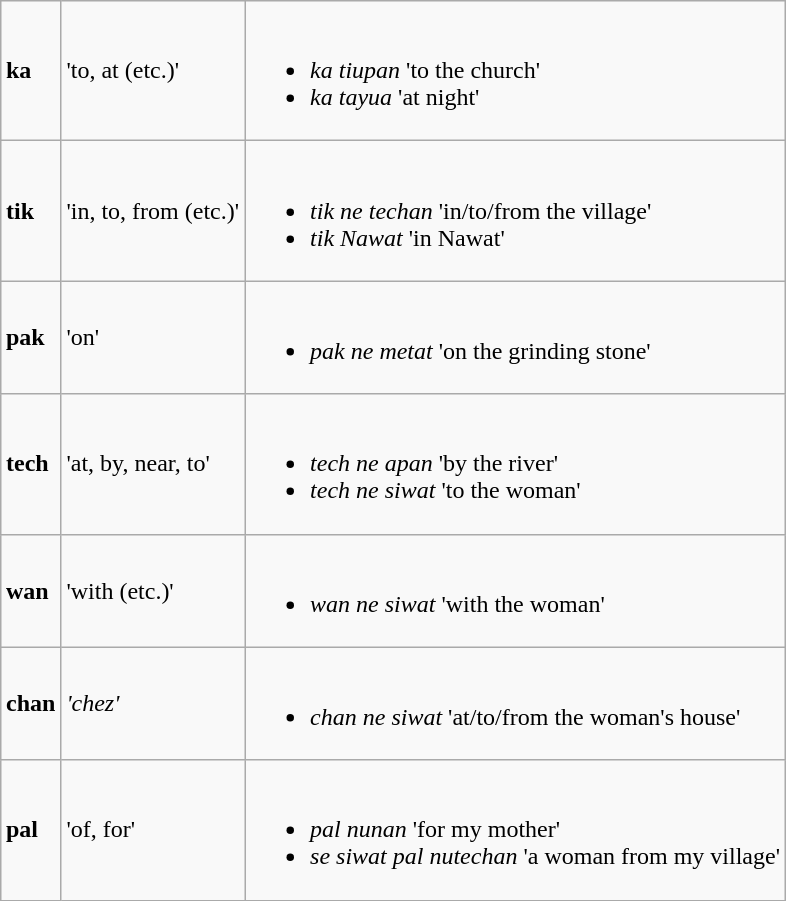<table class="wikitable" style="margin: 1em auto 1em auto">
<tr>
<td><strong>ka</strong></td>
<td>'to, at (etc.)'</td>
<td><br><ul><li><em>ka tiupan</em> 'to the church'</li><li><em>ka tayua</em> 'at night'</li></ul></td>
</tr>
<tr>
<td><strong>tik</strong></td>
<td>'in, to, from (etc.)'</td>
<td><br><ul><li><em>tik ne techan</em> 'in/to/from the village'</li><li><em>tik Nawat</em> 'in Nawat'</li></ul></td>
</tr>
<tr>
<td><strong>pak</strong></td>
<td>'on'</td>
<td><br><ul><li><em>pak ne metat</em> 'on the grinding stone'</li></ul></td>
</tr>
<tr>
<td><strong>tech</strong></td>
<td>'at, by, near, to'</td>
<td><br><ul><li><em>tech ne apan</em> 'by the river'</li><li><em>tech ne siwat</em> 'to the woman'</li></ul></td>
</tr>
<tr>
<td><strong>wan</strong></td>
<td>'with (etc.)'</td>
<td><br><ul><li><em>wan ne siwat</em> 'with the woman'</li></ul></td>
</tr>
<tr>
<td><strong>chan</strong></td>
<td><em> 'chez' </em></td>
<td><br><ul><li><em>chan ne siwat</em> 'at/to/from the woman's house'</li></ul></td>
</tr>
<tr>
<td><strong>pal</strong></td>
<td>'of, for'</td>
<td><br><ul><li><em>pal nunan</em> 'for my mother'</li><li><em>se siwat pal nutechan</em> 'a woman from my village'</li></ul></td>
</tr>
</table>
